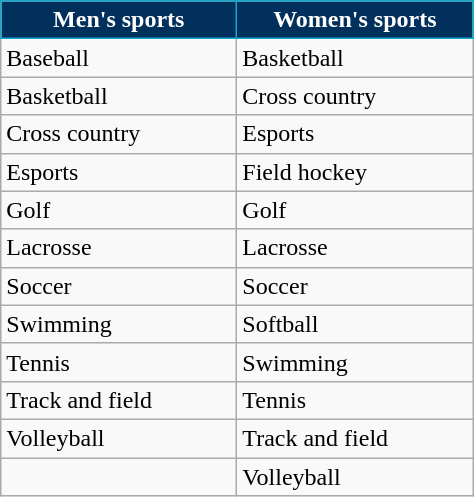<table class="wikitable"; style=" ">
<tr>
<th width= 150px style= "background:#00305B; color:white; border:1px solid #15A7CC">Men's sports</th>
<th width= 150px style= "background:#00305B; color:white; border:1px solid #15A7CC">Women's sports</th>
</tr>
<tr>
<td>Baseball</td>
<td>Basketball</td>
</tr>
<tr>
<td>Basketball</td>
<td>Cross country</td>
</tr>
<tr>
<td>Cross country</td>
<td>Esports</td>
</tr>
<tr>
<td>Esports</td>
<td>Field hockey</td>
</tr>
<tr>
<td>Golf</td>
<td>Golf</td>
</tr>
<tr>
<td>Lacrosse</td>
<td>Lacrosse</td>
</tr>
<tr>
<td>Soccer</td>
<td>Soccer</td>
</tr>
<tr>
<td>Swimming</td>
<td>Softball</td>
</tr>
<tr>
<td>Tennis</td>
<td>Swimming</td>
</tr>
<tr>
<td>Track and field</td>
<td>Tennis</td>
</tr>
<tr>
<td>Volleyball</td>
<td>Track and field</td>
</tr>
<tr>
<td></td>
<td>Volleyball</td>
</tr>
</table>
